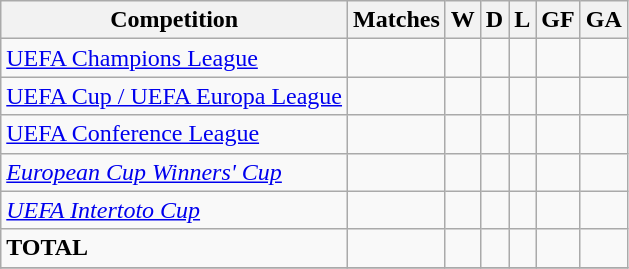<table class="wikitable">
<tr>
<th>Competition</th>
<th>Matches</th>
<th>W</th>
<th>D</th>
<th>L</th>
<th>GF</th>
<th>GA</th>
</tr>
<tr>
<td><a href='#'>UEFA Champions League</a></td>
<td></td>
<td></td>
<td></td>
<td></td>
<td></td>
<td></td>
</tr>
<tr>
<td><a href='#'>UEFA Cup / UEFA Europa League</a></td>
<td></td>
<td></td>
<td></td>
<td></td>
<td></td>
<td></td>
</tr>
<tr>
<td><a href='#'>UEFA Conference League</a></td>
<td></td>
<td></td>
<td></td>
<td></td>
<td></td>
<td></td>
</tr>
<tr>
<td><em><a href='#'>European Cup Winners' Cup</a></em></td>
<td></td>
<td></td>
<td></td>
<td></td>
<td></td>
<td></td>
</tr>
<tr>
<td><em><a href='#'>UEFA Intertoto Cup</a></em></td>
<td></td>
<td></td>
<td></td>
<td></td>
<td></td>
<td></td>
</tr>
<tr>
<td><strong>TOTAL</strong></td>
<td></td>
<td></td>
<td></td>
<td></td>
<td></td>
<td></td>
</tr>
<tr>
</tr>
</table>
